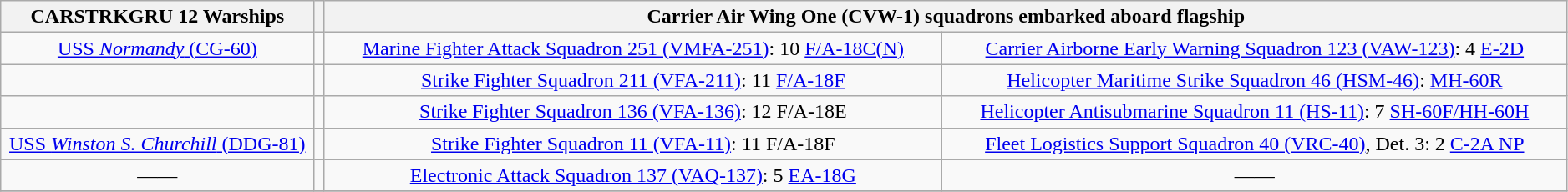<table class="wikitable" style="text-align:center" width=99%>
<tr>
<th colspan="1" width="20%" align="center">CARSTRKGRU 12 Warships</th>
<th colspan="1" width="0%" align="center"></th>
<th colspan="2" align="center">Carrier Air Wing One (CVW-1) squadrons embarked aboard flagship </th>
</tr>
<tr>
<td><a href='#'>USS <em>Normandy</em> (CG-60)</a></td>
<td></td>
<td><a href='#'>Marine Fighter Attack Squadron 251 (VMFA-251)</a>: 10 <a href='#'>F/A-18C(N)</a></td>
<td><a href='#'>Carrier Airborne Early Warning Squadron 123 (VAW-123)</a>: 4 <a href='#'>E-2D</a></td>
</tr>
<tr>
<td></td>
<td></td>
<td><a href='#'>Strike Fighter Squadron 211 (VFA-211)</a>: 11 <a href='#'>F/A-18F</a></td>
<td><a href='#'>Helicopter Maritime Strike Squadron 46 (HSM-46)</a>: <a href='#'>MH-60R</a></td>
</tr>
<tr>
<td></td>
<td></td>
<td><a href='#'>Strike Fighter Squadron 136 (VFA-136)</a>: 12 F/A-18E</td>
<td><a href='#'>Helicopter Antisubmarine Squadron 11 (HS-11)</a>: 7 <a href='#'>SH-60F/HH-60H</a></td>
</tr>
<tr>
<td><a href='#'>USS <em>Winston S. Churchill</em> (DDG-81)</a></td>
<td></td>
<td><a href='#'>Strike Fighter Squadron 11 (VFA-11)</a>: 11 F/A-18F </td>
<td><a href='#'>Fleet Logistics Support Squadron 40 (VRC-40)</a>, Det. 3: 2 <a href='#'>C-2A NP</a></td>
</tr>
<tr>
<td>——</td>
<td></td>
<td><a href='#'>Electronic Attack Squadron 137 (VAQ-137)</a>: 5 <a href='#'>EA-18G</a></td>
<td>——</td>
</tr>
<tr>
</tr>
</table>
